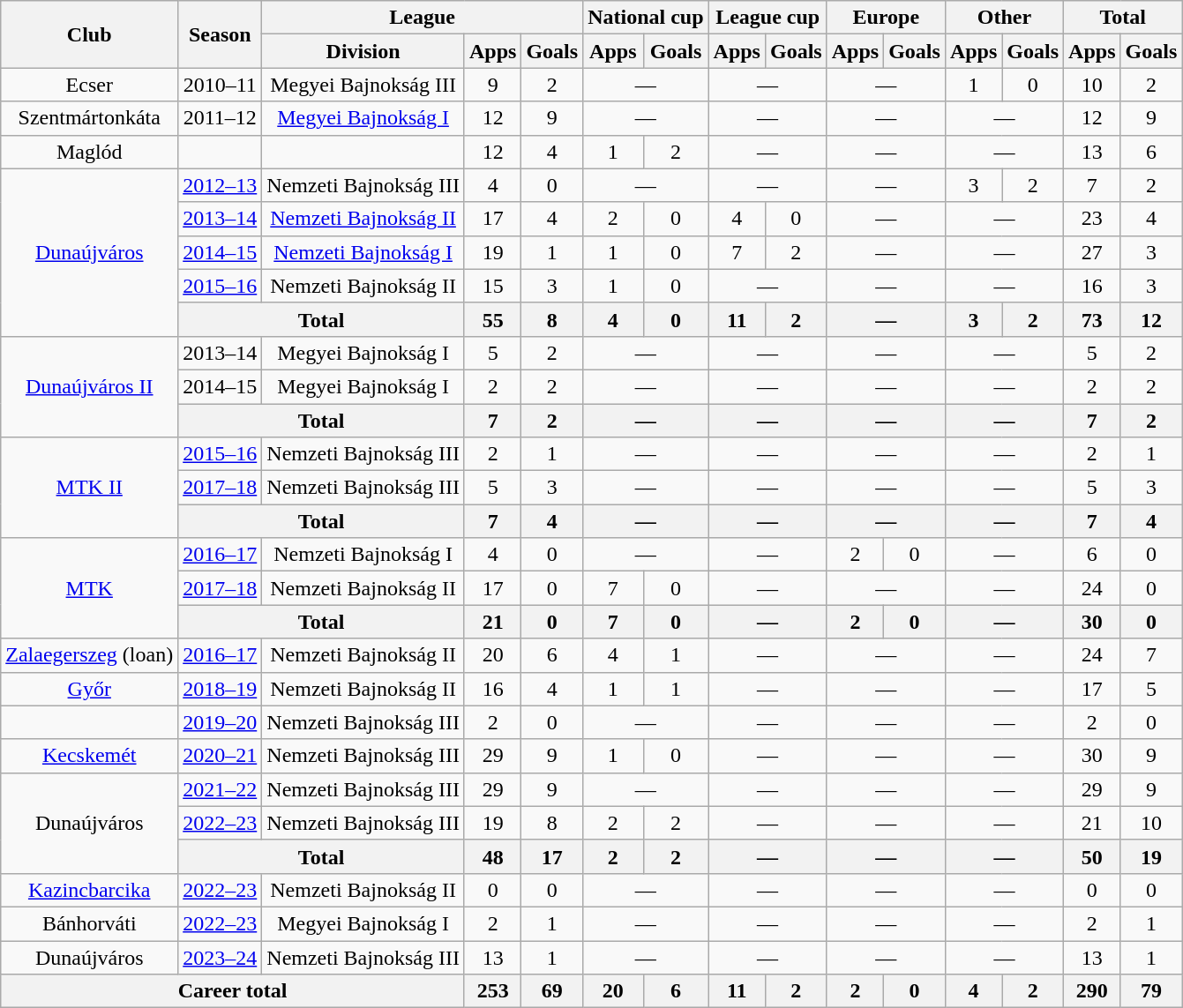<table class="wikitable" style="text-align: center;">
<tr>
<th rowspan="2">Club</th>
<th rowspan="2">Season</th>
<th colspan="3">League</th>
<th colspan="2">National cup</th>
<th colspan="2">League cup</th>
<th colspan="2">Europe</th>
<th colspan="2">Other</th>
<th colspan="2">Total</th>
</tr>
<tr>
<th>Division</th>
<th>Apps</th>
<th>Goals</th>
<th>Apps</th>
<th>Goals</th>
<th>Apps</th>
<th>Goals</th>
<th>Apps</th>
<th>Goals</th>
<th>Apps</th>
<th>Goals</th>
<th>Apps</th>
<th>Goals</th>
</tr>
<tr>
<td>Ecser</td>
<td>2010–11</td>
<td>Megyei Bajnokság III</td>
<td>9</td>
<td>2</td>
<td colspan="2">—</td>
<td colspan="2">—</td>
<td colspan="2">—</td>
<td>1</td>
<td>0</td>
<td>10</td>
<td>2</td>
</tr>
<tr>
<td>Szentmártonkáta</td>
<td>2011–12</td>
<td><a href='#'>Megyei Bajnokság I</a></td>
<td>12</td>
<td>9</td>
<td colspan="2">—</td>
<td colspan="2">—</td>
<td colspan="2">—</td>
<td colspan="2">—</td>
<td>12</td>
<td>9</td>
</tr>
<tr>
<td>Maglód</td>
<td></td>
<td></td>
<td>12</td>
<td>4</td>
<td>1</td>
<td>2</td>
<td colspan="2">—</td>
<td colspan="2">—</td>
<td colspan="2">—</td>
<td>13</td>
<td>6</td>
</tr>
<tr>
<td rowspan="5"><a href='#'>Dunaújváros</a></td>
<td><a href='#'>2012–13</a></td>
<td>Nemzeti Bajnokság III</td>
<td>4</td>
<td>0</td>
<td colspan="2">—</td>
<td colspan="2">—</td>
<td colspan="2">—</td>
<td>3</td>
<td>2</td>
<td>7</td>
<td>2</td>
</tr>
<tr>
<td><a href='#'>2013–14</a></td>
<td><a href='#'>Nemzeti Bajnokság II</a></td>
<td>17</td>
<td>4</td>
<td>2</td>
<td>0</td>
<td>4</td>
<td>0</td>
<td colspan="2">—</td>
<td colspan="2">—</td>
<td>23</td>
<td>4</td>
</tr>
<tr>
<td><a href='#'>2014–15</a></td>
<td><a href='#'>Nemzeti Bajnokság I</a></td>
<td>19</td>
<td>1</td>
<td>1</td>
<td>0</td>
<td>7</td>
<td>2</td>
<td colspan="2">—</td>
<td colspan="2">—</td>
<td>27</td>
<td>3</td>
</tr>
<tr>
<td><a href='#'>2015–16</a></td>
<td>Nemzeti Bajnokság II</td>
<td>15</td>
<td>3</td>
<td>1</td>
<td>0</td>
<td colspan="2">—</td>
<td colspan="2">—</td>
<td colspan="2">—</td>
<td>16</td>
<td>3</td>
</tr>
<tr>
<th colspan="2">Total</th>
<th>55</th>
<th>8</th>
<th>4</th>
<th>0</th>
<th>11</th>
<th>2</th>
<th colspan="2">—</th>
<th>3</th>
<th>2</th>
<th>73</th>
<th>12</th>
</tr>
<tr>
<td rowspan="3"><a href='#'>Dunaújváros II</a></td>
<td>2013–14</td>
<td>Megyei Bajnokság I</td>
<td>5</td>
<td>2</td>
<td colspan="2">—</td>
<td colspan="2">—</td>
<td colspan="2">—</td>
<td colspan="2">—</td>
<td>5</td>
<td>2</td>
</tr>
<tr>
<td>2014–15</td>
<td>Megyei Bajnokság I</td>
<td>2</td>
<td>2</td>
<td colspan="2">—</td>
<td colspan="2">—</td>
<td colspan="2">—</td>
<td colspan="2">—</td>
<td>2</td>
<td>2</td>
</tr>
<tr>
<th colspan="2">Total</th>
<th>7</th>
<th>2</th>
<th colspan="2">—</th>
<th colspan="2">—</th>
<th colspan="2">—</th>
<th colspan="2">—</th>
<th>7</th>
<th>2</th>
</tr>
<tr>
<td rowspan="3"><a href='#'>MTK II</a></td>
<td><a href='#'>2015–16</a></td>
<td>Nemzeti Bajnokság III</td>
<td>2</td>
<td>1</td>
<td colspan="2">—</td>
<td colspan="2">—</td>
<td colspan="2">—</td>
<td colspan="2">—</td>
<td>2</td>
<td>1</td>
</tr>
<tr>
<td><a href='#'>2017–18</a></td>
<td>Nemzeti Bajnokság III</td>
<td>5</td>
<td>3</td>
<td colspan="2">—</td>
<td colspan="2">—</td>
<td colspan="2">—</td>
<td colspan="2">—</td>
<td>5</td>
<td>3</td>
</tr>
<tr>
<th colspan="2">Total</th>
<th>7</th>
<th>4</th>
<th colspan="2">—</th>
<th colspan="2">—</th>
<th colspan="2">—</th>
<th colspan="2">—</th>
<th>7</th>
<th>4</th>
</tr>
<tr>
<td rowspan="3"><a href='#'>MTK</a></td>
<td><a href='#'>2016–17</a></td>
<td>Nemzeti Bajnokság I</td>
<td>4</td>
<td>0</td>
<td colspan="2">—</td>
<td colspan="2">—</td>
<td>2</td>
<td>0</td>
<td colspan="2">—</td>
<td>6</td>
<td>0</td>
</tr>
<tr>
<td><a href='#'>2017–18</a></td>
<td>Nemzeti Bajnokság II</td>
<td>17</td>
<td>0</td>
<td>7</td>
<td>0</td>
<td colspan="2">—</td>
<td colspan="2">—</td>
<td colspan="2">—</td>
<td>24</td>
<td>0</td>
</tr>
<tr>
<th colspan="2">Total</th>
<th>21</th>
<th>0</th>
<th>7</th>
<th>0</th>
<th colspan="2">—</th>
<th>2</th>
<th>0</th>
<th colspan="2">—</th>
<th>30</th>
<th>0</th>
</tr>
<tr>
<td><a href='#'>Zalaegerszeg</a> (loan)</td>
<td><a href='#'>2016–17</a></td>
<td>Nemzeti Bajnokság II</td>
<td>20</td>
<td>6</td>
<td>4</td>
<td>1</td>
<td colspan="2">—</td>
<td colspan="2">—</td>
<td colspan="2">—</td>
<td>24</td>
<td>7</td>
</tr>
<tr>
<td><a href='#'>Győr</a></td>
<td><a href='#'>2018–19</a></td>
<td>Nemzeti Bajnokság II</td>
<td>16</td>
<td>4</td>
<td>1</td>
<td>1</td>
<td colspan="2">—</td>
<td colspan="2">—</td>
<td colspan="2">—</td>
<td>17</td>
<td>5</td>
</tr>
<tr>
<td></td>
<td><a href='#'>2019–20</a></td>
<td>Nemzeti Bajnokság III</td>
<td>2</td>
<td>0</td>
<td colspan="2">—</td>
<td colspan="2">—</td>
<td colspan="2">—</td>
<td colspan="2">—</td>
<td>2</td>
<td>0</td>
</tr>
<tr>
<td><a href='#'>Kecskemét</a></td>
<td><a href='#'>2020–21</a></td>
<td>Nemzeti Bajnokság III</td>
<td>29</td>
<td>9</td>
<td>1</td>
<td>0</td>
<td colspan="2">—</td>
<td colspan="2">—</td>
<td colspan="2">—</td>
<td>30</td>
<td>9</td>
</tr>
<tr>
<td rowspan="3">Dunaújváros</td>
<td><a href='#'>2021–22</a></td>
<td>Nemzeti Bajnokság III</td>
<td>29</td>
<td>9</td>
<td colspan="2">—</td>
<td colspan="2">—</td>
<td colspan="2">—</td>
<td colspan="2">—</td>
<td>29</td>
<td>9</td>
</tr>
<tr>
<td><a href='#'>2022–23</a></td>
<td>Nemzeti Bajnokság III</td>
<td>19</td>
<td>8</td>
<td>2</td>
<td>2</td>
<td colspan="2">—</td>
<td colspan="2">—</td>
<td colspan="2">—</td>
<td>21</td>
<td>10</td>
</tr>
<tr>
<th colspan="2">Total</th>
<th>48</th>
<th>17</th>
<th>2</th>
<th>2</th>
<th colspan="2">—</th>
<th colspan="2">—</th>
<th colspan="2">—</th>
<th>50</th>
<th>19</th>
</tr>
<tr>
<td><a href='#'>Kazincbarcika</a></td>
<td><a href='#'>2022–23</a></td>
<td>Nemzeti Bajnokság II</td>
<td>0</td>
<td>0</td>
<td colspan="2">—</td>
<td colspan="2">—</td>
<td colspan="2">—</td>
<td colspan="2">—</td>
<td>0</td>
<td>0</td>
</tr>
<tr>
<td>Bánhorváti</td>
<td><a href='#'>2022–23</a></td>
<td>Megyei Bajnokság I</td>
<td>2</td>
<td>1</td>
<td colspan="2">—</td>
<td colspan="2">—</td>
<td colspan="2">—</td>
<td colspan="2">—</td>
<td>2</td>
<td>1</td>
</tr>
<tr>
<td>Dunaújváros</td>
<td><a href='#'>2023–24</a></td>
<td>Nemzeti Bajnokság III</td>
<td>13</td>
<td>1</td>
<td colspan="2">—</td>
<td colspan="2">—</td>
<td colspan="2">—</td>
<td colspan="2">—</td>
<td>13</td>
<td>1</td>
</tr>
<tr>
<th colspan="3">Career total</th>
<th>253</th>
<th>69</th>
<th>20</th>
<th>6</th>
<th>11</th>
<th>2</th>
<th>2</th>
<th>0</th>
<th>4</th>
<th>2</th>
<th>290</th>
<th>79</th>
</tr>
</table>
